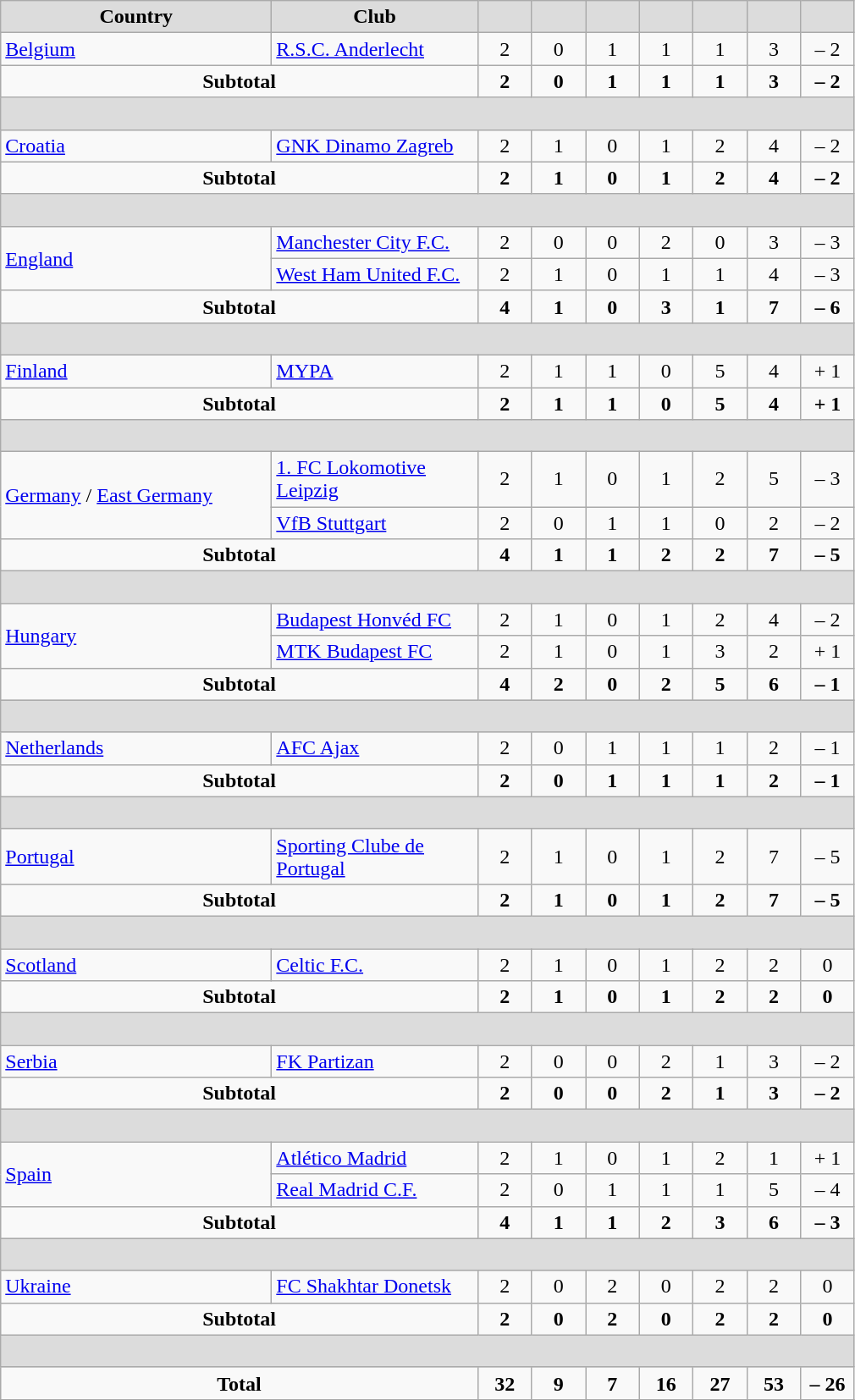<table class="wikitable" style="text-align: center;">
<tr>
<th width="206" style="background:#DCDCDC">Country</th>
<th width="155" style="background:#DCDCDC">Club</th>
<th width="35" style="background:#DCDCDC"></th>
<th width="35" style="background:#DCDCDC"></th>
<th width="35" style="background:#DCDCDC"></th>
<th width="35" style="background:#DCDCDC"></th>
<th width="35" style="background:#DCDCDC"></th>
<th width="35" style="background:#DCDCDC"></th>
<th width="35" style="background:#DCDCDC"></th>
</tr>
<tr>
<td align=left> <a href='#'>Belgium</a></td>
<td align=left><a href='#'>R.S.C. Anderlecht</a></td>
<td>2</td>
<td>0</td>
<td>1</td>
<td>1</td>
<td>1</td>
<td>3</td>
<td>– 2</td>
</tr>
<tr>
<td colspan=2 align-"center"><strong>Subtotal</strong></td>
<td><strong>2</strong></td>
<td><strong>0</strong></td>
<td><strong>1</strong></td>
<td><strong>1</strong></td>
<td><strong>1</strong></td>
<td><strong>3</strong></td>
<td><strong>– 2</strong></td>
</tr>
<tr>
<th colspan=9 height="18" style="background:#DCDCDC"></th>
</tr>
<tr>
<td align=left> <a href='#'>Croatia</a></td>
<td align=left><a href='#'>GNK Dinamo Zagreb</a></td>
<td>2</td>
<td>1</td>
<td>0</td>
<td>1</td>
<td>2</td>
<td>4</td>
<td>– 2</td>
</tr>
<tr>
<td colspan=2 align-"center"><strong>Subtotal</strong></td>
<td><strong>2</strong></td>
<td><strong>1</strong></td>
<td><strong>0</strong></td>
<td><strong>1</strong></td>
<td><strong>2</strong></td>
<td><strong>4</strong></td>
<td><strong>– 2</strong></td>
</tr>
<tr>
<th colspan=9 height="18" style="background:#DCDCDC"></th>
</tr>
<tr>
<td rowspan=2 align=left> <a href='#'>England</a></td>
<td align=left><a href='#'>Manchester City F.C.</a></td>
<td>2</td>
<td>0</td>
<td>0</td>
<td>2</td>
<td>0</td>
<td>3</td>
<td>– 3</td>
</tr>
<tr>
<td align=left><a href='#'>West Ham United F.C.</a></td>
<td>2</td>
<td>1</td>
<td>0</td>
<td>1</td>
<td>1</td>
<td>4</td>
<td>– 3</td>
</tr>
<tr>
<td colspan=2 align-"center"><strong>Subtotal</strong></td>
<td><strong>4</strong></td>
<td><strong>1</strong></td>
<td><strong>0</strong></td>
<td><strong>3</strong></td>
<td><strong>1</strong></td>
<td><strong>7</strong></td>
<td><strong>– 6</strong></td>
</tr>
<tr>
<th colspan=9 height="18" style="background:#DCDCDC"></th>
</tr>
<tr>
<td align=left> <a href='#'>Finland</a></td>
<td align=left><a href='#'>MYPA</a></td>
<td>2</td>
<td>1</td>
<td>1</td>
<td>0</td>
<td>5</td>
<td>4</td>
<td>+ 1</td>
</tr>
<tr>
<td colspan=2 align-"center"><strong>Subtotal</strong></td>
<td><strong>2</strong></td>
<td><strong>1</strong></td>
<td><strong>1</strong></td>
<td><strong>0</strong></td>
<td><strong>5</strong></td>
<td><strong>4</strong></td>
<td><strong>+ 1</strong></td>
</tr>
<tr>
<th colspan=9 height="18" style="background:#DCDCDC"></th>
</tr>
<tr>
<td rowspan=2 align=left> <a href='#'>Germany</a> /  <a href='#'>East Germany</a></td>
<td align=left><a href='#'>1. FC Lokomotive Leipzig</a></td>
<td>2</td>
<td>1</td>
<td>0</td>
<td>1</td>
<td>2</td>
<td>5</td>
<td>– 3</td>
</tr>
<tr>
<td align=left><a href='#'>VfB Stuttgart</a></td>
<td>2</td>
<td>0</td>
<td>1</td>
<td>1</td>
<td>0</td>
<td>2</td>
<td>– 2</td>
</tr>
<tr>
<td colspan=2 align-"center"><strong>Subtotal</strong></td>
<td><strong>4</strong></td>
<td><strong>1</strong></td>
<td><strong>1</strong></td>
<td><strong>2</strong></td>
<td><strong>2</strong></td>
<td><strong>7</strong></td>
<td><strong>– 5</strong></td>
</tr>
<tr>
<th colspan=9 height="18" style="background:#DCDCDC"></th>
</tr>
<tr>
<td rowspan=2 align=left> <a href='#'>Hungary</a></td>
<td align=left><a href='#'>Budapest Honvéd FC</a></td>
<td>2</td>
<td>1</td>
<td>0</td>
<td>1</td>
<td>2</td>
<td>4</td>
<td>– 2</td>
</tr>
<tr>
<td align=left><a href='#'>MTK Budapest FC</a></td>
<td>2</td>
<td>1</td>
<td>0</td>
<td>1</td>
<td>3</td>
<td>2</td>
<td>+ 1</td>
</tr>
<tr>
<td colspan=2 align-"center"><strong>Subtotal</strong></td>
<td><strong>4</strong></td>
<td><strong>2</strong></td>
<td><strong>0</strong></td>
<td><strong>2</strong></td>
<td><strong>5</strong></td>
<td><strong>6</strong></td>
<td><strong>– 1</strong></td>
</tr>
<tr>
<th colspan=9 height="18" style="background:#DCDCDC"></th>
</tr>
<tr>
<td align=left> <a href='#'>Netherlands</a></td>
<td align=left><a href='#'>AFC Ajax</a></td>
<td>2</td>
<td>0</td>
<td>1</td>
<td>1</td>
<td>1</td>
<td>2</td>
<td>– 1</td>
</tr>
<tr>
<td colspan=2 align-"center"><strong>Subtotal</strong></td>
<td><strong>2</strong></td>
<td><strong>0</strong></td>
<td><strong>1</strong></td>
<td><strong>1</strong></td>
<td><strong>1</strong></td>
<td><strong>2</strong></td>
<td><strong>– 1</strong></td>
</tr>
<tr>
<th colspan=9 height="18" style="background:#DCDCDC"></th>
</tr>
<tr>
<td align=left> <a href='#'>Portugal</a></td>
<td align=left><a href='#'>Sporting Clube de Portugal</a></td>
<td>2</td>
<td>1</td>
<td>0</td>
<td>1</td>
<td>2</td>
<td>7</td>
<td>– 5</td>
</tr>
<tr>
<td colspan=2 align-"center"><strong>Subtotal</strong></td>
<td><strong>2</strong></td>
<td><strong>1</strong></td>
<td><strong>0</strong></td>
<td><strong>1</strong></td>
<td><strong>2</strong></td>
<td><strong>7</strong></td>
<td><strong>– 5</strong></td>
</tr>
<tr>
<th colspan=9 height="18" style="background:#DCDCDC"></th>
</tr>
<tr>
<td align=left> <a href='#'>Scotland</a></td>
<td align=left><a href='#'>Celtic F.C.</a></td>
<td>2</td>
<td>1</td>
<td>0</td>
<td>1</td>
<td>2</td>
<td>2</td>
<td>0</td>
</tr>
<tr>
<td colspan=2 align-"center"><strong>Subtotal</strong></td>
<td><strong>2</strong></td>
<td><strong>1</strong></td>
<td><strong>0</strong></td>
<td><strong>1</strong></td>
<td><strong>2</strong></td>
<td><strong>2</strong></td>
<td><strong>0</strong></td>
</tr>
<tr>
<th colspan=9 height="18" style="background:#DCDCDC"></th>
</tr>
<tr>
<td align=left> <a href='#'>Serbia</a></td>
<td align=left><a href='#'>FK Partizan</a></td>
<td>2</td>
<td>0</td>
<td>0</td>
<td>2</td>
<td>1</td>
<td>3</td>
<td>– 2</td>
</tr>
<tr>
<td colspan=2 align-"center"><strong>Subtotal</strong></td>
<td><strong>2</strong></td>
<td><strong>0</strong></td>
<td><strong>0</strong></td>
<td><strong>2</strong></td>
<td><strong>1</strong></td>
<td><strong>3</strong></td>
<td><strong>– 2</strong></td>
</tr>
<tr>
<th colspan=9 height="18" style="background:#DCDCDC"></th>
</tr>
<tr>
<td rowspan=2 align=left> <a href='#'>Spain</a></td>
<td align=left><a href='#'>Atlético Madrid</a></td>
<td>2</td>
<td>1</td>
<td>0</td>
<td>1</td>
<td>2</td>
<td>1</td>
<td>+ 1</td>
</tr>
<tr>
<td align=left><a href='#'>Real Madrid C.F.</a></td>
<td>2</td>
<td>0</td>
<td>1</td>
<td>1</td>
<td>1</td>
<td>5</td>
<td>– 4</td>
</tr>
<tr>
<td colspan=2 align-"center"><strong>Subtotal</strong></td>
<td><strong>4</strong></td>
<td><strong>1</strong></td>
<td><strong>1</strong></td>
<td><strong>2</strong></td>
<td><strong>3</strong></td>
<td><strong>6</strong></td>
<td><strong>– 3</strong></td>
</tr>
<tr>
<th colspan=9 height="18" style="background:#DCDCDC"></th>
</tr>
<tr>
<td align=left> <a href='#'>Ukraine</a></td>
<td align=left><a href='#'>FC Shakhtar Donetsk</a></td>
<td>2</td>
<td>0</td>
<td>2</td>
<td>0</td>
<td>2</td>
<td>2</td>
<td>0</td>
</tr>
<tr>
<td colspan=2 align-"center"><strong>Subtotal</strong></td>
<td><strong>2</strong></td>
<td><strong>0</strong></td>
<td><strong>2</strong></td>
<td><strong>0</strong></td>
<td><strong>2</strong></td>
<td><strong>2</strong></td>
<td><strong>0</strong></td>
</tr>
<tr>
<th colspan=9 height="18" style="background:#DCDCDC"></th>
</tr>
<tr>
<td colspan=2 align-"center"><strong>Total</strong></td>
<td><strong>32</strong></td>
<td><strong>9</strong></td>
<td><strong>7</strong></td>
<td><strong>16</strong></td>
<td><strong>27</strong></td>
<td><strong>53</strong></td>
<td><strong>– 26</strong></td>
</tr>
<tr>
</tr>
</table>
